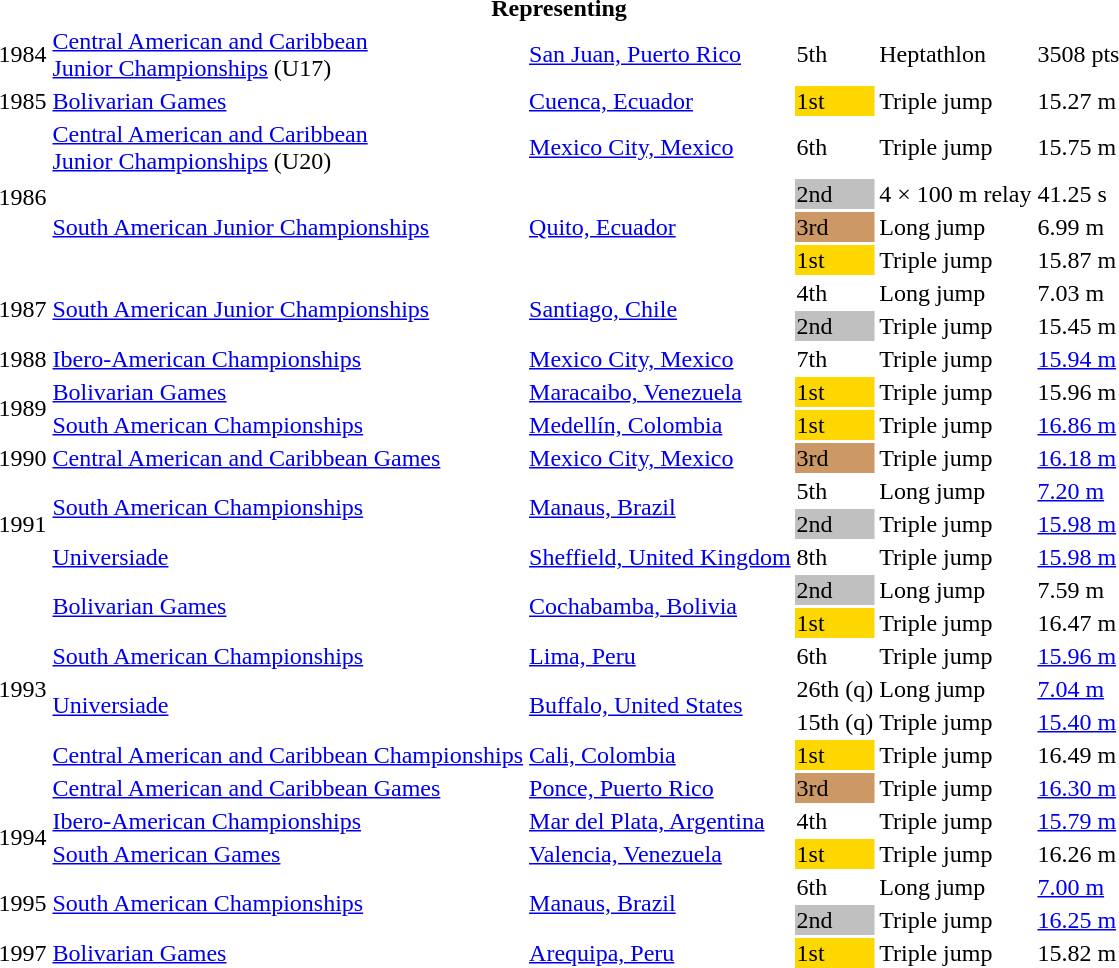<table>
<tr>
<th colspan="6">Representing </th>
</tr>
<tr>
<td>1984</td>
<td><a href='#'>Central American and Caribbean<br>Junior Championships</a> (U17)</td>
<td><a href='#'>San Juan, Puerto Rico</a></td>
<td>5th</td>
<td>Heptathlon</td>
<td>3508 pts</td>
</tr>
<tr>
<td>1985</td>
<td><a href='#'>Bolivarian Games</a></td>
<td><a href='#'>Cuenca, Ecuador</a></td>
<td bgcolor=gold>1st</td>
<td>Triple jump</td>
<td>15.27 m</td>
</tr>
<tr>
<td rowspan=4>1986</td>
<td><a href='#'>Central American and Caribbean<br>Junior Championships</a> (U20)</td>
<td><a href='#'>Mexico City, Mexico</a></td>
<td>6th</td>
<td>Triple jump</td>
<td>15.75 m</td>
</tr>
<tr>
<td rowspan=3><a href='#'>South American Junior Championships</a></td>
<td rowspan=3><a href='#'>Quito, Ecuador</a></td>
<td bgcolor=silver>2nd</td>
<td>4 × 100 m relay</td>
<td>41.25 s</td>
</tr>
<tr>
<td bgcolor=cc9966>3rd</td>
<td>Long jump</td>
<td>6.99 m</td>
</tr>
<tr>
<td bgcolor=gold>1st</td>
<td>Triple jump</td>
<td>15.87 m</td>
</tr>
<tr>
<td rowspan=2>1987</td>
<td rowspan=2><a href='#'>South American Junior Championships</a></td>
<td rowspan=2><a href='#'>Santiago, Chile</a></td>
<td>4th</td>
<td>Long jump</td>
<td>7.03 m</td>
</tr>
<tr>
<td bgcolor=silver>2nd</td>
<td>Triple jump</td>
<td>15.45 m</td>
</tr>
<tr>
<td>1988</td>
<td><a href='#'>Ibero-American Championships</a></td>
<td><a href='#'>Mexico City, Mexico</a></td>
<td>7th</td>
<td>Triple jump</td>
<td><a href='#'>15.94 m</a></td>
</tr>
<tr>
<td rowspan=2>1989</td>
<td><a href='#'>Bolivarian Games</a></td>
<td><a href='#'>Maracaibo, Venezuela</a></td>
<td bgcolor=gold>1st</td>
<td>Triple jump</td>
<td>15.96 m</td>
</tr>
<tr>
<td><a href='#'>South American Championships</a></td>
<td><a href='#'>Medellín, Colombia</a></td>
<td bgcolor=gold>1st</td>
<td>Triple jump</td>
<td><a href='#'>16.86 m</a></td>
</tr>
<tr>
<td>1990</td>
<td><a href='#'>Central American and Caribbean Games</a></td>
<td><a href='#'>Mexico City, Mexico</a></td>
<td bgcolor=cc9966>3rd</td>
<td>Triple jump</td>
<td><a href='#'>16.18 m</a></td>
</tr>
<tr>
<td rowspan=3>1991</td>
<td rowspan=2><a href='#'>South American Championships</a></td>
<td rowspan=2><a href='#'>Manaus, Brazil</a></td>
<td>5th</td>
<td>Long jump</td>
<td><a href='#'>7.20 m</a></td>
</tr>
<tr>
<td bgcolor=silver>2nd</td>
<td>Triple jump</td>
<td><a href='#'>15.98 m</a></td>
</tr>
<tr>
<td><a href='#'>Universiade</a></td>
<td><a href='#'>Sheffield, United Kingdom</a></td>
<td>8th</td>
<td>Triple jump</td>
<td><a href='#'>15.98 m</a></td>
</tr>
<tr>
<td rowspan=7>1993</td>
<td rowspan=2><a href='#'>Bolivarian Games</a></td>
<td rowspan=2><a href='#'>Cochabamba, Bolivia</a></td>
<td bgcolor=silver>2nd</td>
<td>Long jump</td>
<td>7.59 m</td>
</tr>
<tr>
<td bgcolor=gold>1st</td>
<td>Triple jump</td>
<td>16.47 m</td>
</tr>
<tr>
<td><a href='#'>South American Championships</a></td>
<td><a href='#'>Lima, Peru</a></td>
<td>6th</td>
<td>Triple jump</td>
<td><a href='#'>15.96 m</a></td>
</tr>
<tr>
<td rowspan=2><a href='#'>Universiade</a></td>
<td rowspan=2><a href='#'>Buffalo, United States</a></td>
<td>26th (q)</td>
<td>Long jump</td>
<td><a href='#'>7.04 m</a></td>
</tr>
<tr>
<td>15th (q)</td>
<td>Triple jump</td>
<td><a href='#'>15.40 m</a></td>
</tr>
<tr>
<td><a href='#'>Central American and Caribbean Championships</a></td>
<td><a href='#'>Cali, Colombia</a></td>
<td bgcolor=gold>1st</td>
<td>Triple jump</td>
<td>16.49 m</td>
</tr>
<tr>
<td><a href='#'>Central American and Caribbean Games</a></td>
<td><a href='#'>Ponce, Puerto Rico</a></td>
<td bgcolor=cc9966>3rd</td>
<td>Triple jump</td>
<td><a href='#'>16.30 m</a></td>
</tr>
<tr>
<td rowspan=2>1994</td>
<td><a href='#'>Ibero-American Championships</a></td>
<td><a href='#'>Mar del Plata, Argentina</a></td>
<td>4th</td>
<td>Triple jump</td>
<td><a href='#'>15.79 m</a></td>
</tr>
<tr>
<td><a href='#'>South American Games</a></td>
<td><a href='#'>Valencia, Venezuela</a></td>
<td bgcolor=gold>1st</td>
<td>Triple jump</td>
<td>16.26 m</td>
</tr>
<tr>
<td rowspan=2>1995</td>
<td rowspan=2><a href='#'>South American Championships</a></td>
<td rowspan=2><a href='#'>Manaus, Brazil</a></td>
<td>6th</td>
<td>Long jump</td>
<td><a href='#'>7.00 m</a></td>
</tr>
<tr>
<td bgcolor=silver>2nd</td>
<td>Triple jump</td>
<td><a href='#'>16.25 m</a></td>
</tr>
<tr>
<td>1997</td>
<td><a href='#'>Bolivarian Games</a></td>
<td><a href='#'>Arequipa, Peru</a></td>
<td bgcolor=gold>1st</td>
<td>Triple jump</td>
<td>15.82 m</td>
</tr>
</table>
